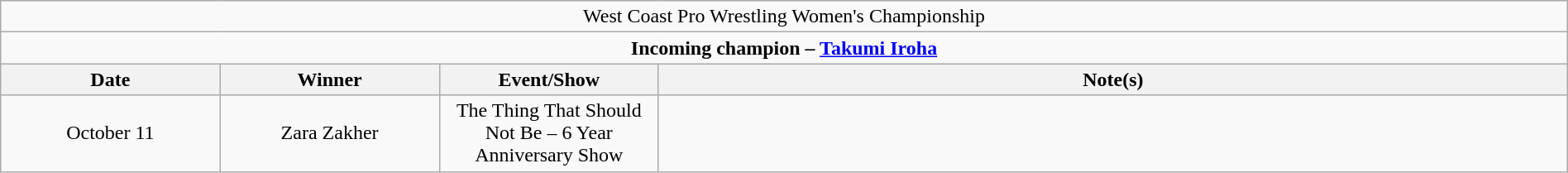<table class="wikitable" style="text-align:center; width:100%;">
<tr>
<td colspan="4" style="text-align: center;">West Coast Pro Wrestling Women's Championship</td>
</tr>
<tr>
<td colspan="4" style="text-align: center;"><strong>Incoming champion – <a href='#'>Takumi Iroha</a></strong></td>
</tr>
<tr>
<th width=14%>Date</th>
<th width=14%>Winner</th>
<th width=14%>Event/Show</th>
<th width=58%>Note(s)</th>
</tr>
<tr>
<td>October 11</td>
<td>Zara Zakher</td>
<td>The Thing That Should Not Be – 6 Year Anniversary Show</td>
<td></td>
</tr>
</table>
